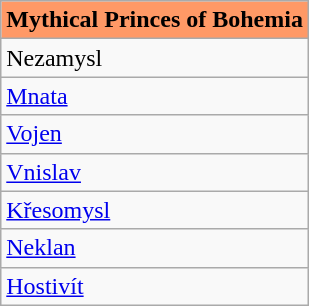<table class="wikitable">
<tr>
<th colspan="2" style="background-color:#ff9966;">Mythical Princes of Bohemia</th>
</tr>
<tr>
<td>Nezamysl</td>
</tr>
<tr>
<td><a href='#'>Mnata</a></td>
</tr>
<tr>
<td><a href='#'>Vojen</a></td>
</tr>
<tr>
<td><a href='#'>Vnislav</a></td>
</tr>
<tr>
<td><a href='#'>Křesomysl</a></td>
</tr>
<tr>
<td><a href='#'>Neklan</a></td>
</tr>
<tr>
<td><a href='#'>Hostivít</a></td>
</tr>
</table>
